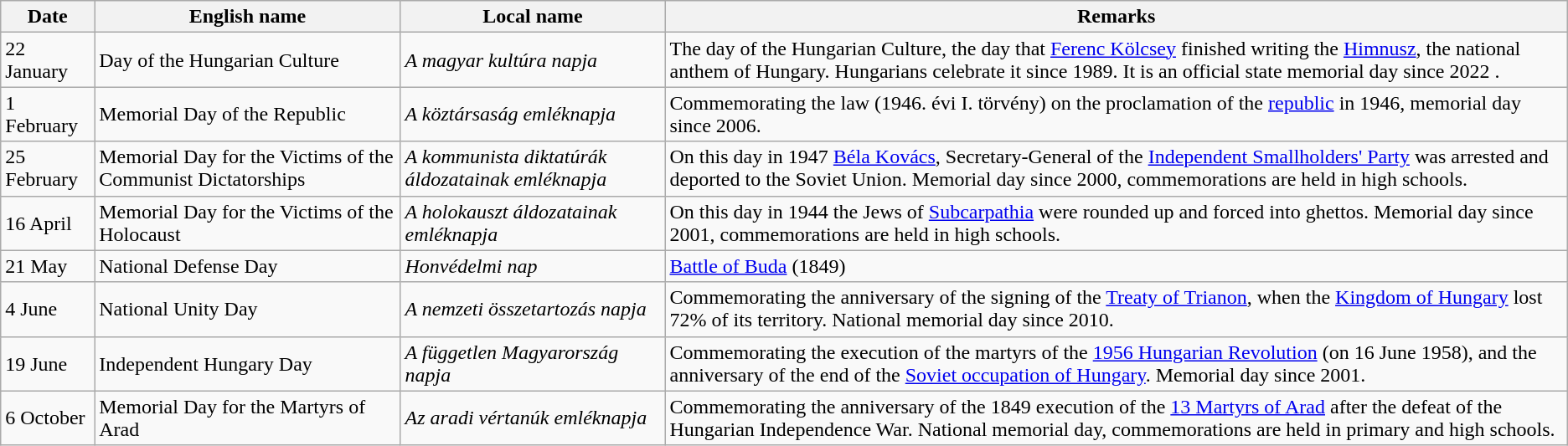<table class=wikitable>
<tr>
<th scope="col">Date</th>
<th scope="col">English name</th>
<th scope="col">Local name</th>
<th scope="col">Remarks</th>
</tr>
<tr>
<td>22 January</td>
<td>Day of the Hungarian Culture</td>
<td><em>A magyar kultúra napja</em></td>
<td>The day of the Hungarian Culture, the day that <a href='#'>Ferenc Kölcsey</a> finished writing the <a href='#'>Himnusz</a>, the national anthem of Hungary. Hungarians celebrate it since 1989. It is an official state memorial day since 2022 .</td>
</tr>
<tr>
<td>1 February</td>
<td>Memorial Day of the Republic</td>
<td><em>A köztársaság emléknapja</em></td>
<td>Commemorating the law (1946. évi I. törvény) on the proclamation of the <a href='#'>republic</a> in 1946, memorial day since 2006.</td>
</tr>
<tr>
<td>25 February</td>
<td>Memorial Day for the Victims of the Communist Dictatorships</td>
<td><em>A kommunista diktatúrák áldozatainak emléknapja</em></td>
<td>On this day in 1947 <a href='#'>Béla Kovács</a>, Secretary-General of the <a href='#'>Independent Smallholders' Party</a> was arrested and deported to the Soviet Union. Memorial day since 2000, commemorations are held in high schools.</td>
</tr>
<tr>
<td>16 April</td>
<td>Memorial Day for the Victims of the Holocaust</td>
<td><em>A holokauszt áldozatainak emléknapja</em></td>
<td>On this day in 1944 the Jews of <a href='#'>Subcarpathia</a> were rounded up and forced into ghettos. Memorial day since 2001, commemorations are held in high schools.</td>
</tr>
<tr>
<td>21 May</td>
<td>National Defense Day</td>
<td><em>Honvédelmi nap</em></td>
<td><a href='#'>Battle of Buda</a> (1849)</td>
</tr>
<tr>
<td>4 June</td>
<td>National Unity Day</td>
<td><em>A nemzeti összetartozás napja</em></td>
<td>Commemorating the anniversary of the signing of the <a href='#'>Treaty of Trianon</a>, when the <a href='#'>Kingdom of Hungary</a> lost 72% of its territory. National memorial day since 2010.</td>
</tr>
<tr>
<td>19 June</td>
<td>Independent Hungary Day</td>
<td><em>A független Magyarország napja</em></td>
<td>Commemorating the execution of the martyrs of the <a href='#'>1956 Hungarian Revolution</a> (on 16 June 1958), and the anniversary of the end of the <a href='#'>Soviet occupation of Hungary</a>. Memorial day since 2001.</td>
</tr>
<tr>
<td>6 October</td>
<td>Memorial Day for the Martyrs of Arad</td>
<td><em>Az aradi vértanúk emléknapja</em></td>
<td>Commemorating the anniversary of the 1849 execution of the <a href='#'>13 Martyrs of Arad</a> after the defeat of the Hungarian Independence War. National memorial day, commemorations are held in primary and high schools.</td>
</tr>
</table>
